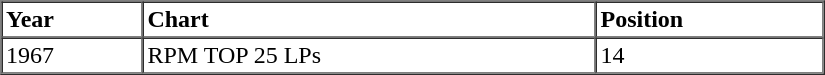<table border=1 cellspacing=0 cellpadding=2 width="550px">
<tr>
<th align="left">Year</th>
<th align="left">Chart</th>
<th align="left">Position</th>
</tr>
<tr>
<td align="left">1967</td>
<td align="left">RPM TOP 25 LPs</td>
<td align="left">14</td>
</tr>
<tr>
</tr>
</table>
